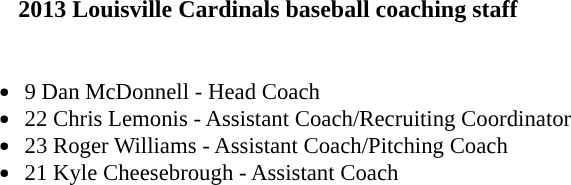<table class="toccolours">
<tr>
<th colspan=9>2013 Louisville Cardinals baseball coaching staff</th>
</tr>
<tr>
<td style="text-align: left;font-size: 95%;" valign="top"><br><ul><li>9 Dan McDonnell - Head Coach</li><li>22 Chris Lemonis - Assistant Coach/Recruiting Coordinator</li><li>23 Roger Williams - Assistant Coach/Pitching Coach</li><li>21 Kyle Cheesebrough - Assistant Coach</li></ul></td>
</tr>
</table>
